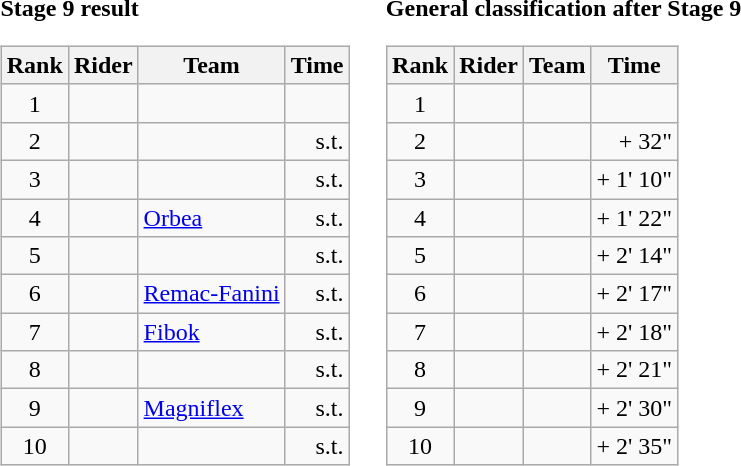<table>
<tr>
<td><strong>Stage 9 result</strong><br><table class="wikitable">
<tr>
<th scope="col">Rank</th>
<th scope="col">Rider</th>
<th scope="col">Team</th>
<th scope="col">Time</th>
</tr>
<tr>
<td style="text-align:center;">1</td>
<td></td>
<td></td>
<td style="text-align:right;"></td>
</tr>
<tr>
<td style="text-align:center;">2</td>
<td></td>
<td></td>
<td style="text-align:right;">s.t.</td>
</tr>
<tr>
<td style="text-align:center;">3</td>
<td></td>
<td></td>
<td style="text-align:right;">s.t.</td>
</tr>
<tr>
<td style="text-align:center;">4</td>
<td></td>
<td><a href='#'>Orbea</a></td>
<td style="text-align:right;">s.t.</td>
</tr>
<tr>
<td style="text-align:center;">5</td>
<td></td>
<td></td>
<td style="text-align:right;">s.t.</td>
</tr>
<tr>
<td style="text-align:center;">6</td>
<td></td>
<td><a href='#'>Remac-Fanini</a></td>
<td style="text-align:right;">s.t.</td>
</tr>
<tr>
<td style="text-align:center;">7</td>
<td></td>
<td><a href='#'>Fibok</a></td>
<td style="text-align:right;">s.t.</td>
</tr>
<tr>
<td style="text-align:center;">8</td>
<td></td>
<td></td>
<td style="text-align:right;">s.t.</td>
</tr>
<tr>
<td style="text-align:center;">9</td>
<td></td>
<td><a href='#'>Magniflex</a></td>
<td style="text-align:right;">s.t.</td>
</tr>
<tr>
<td style="text-align:center;">10</td>
<td></td>
<td></td>
<td style="text-align:right;">s.t.</td>
</tr>
</table>
</td>
<td></td>
<td><strong>General classification after Stage 9</strong><br><table class="wikitable">
<tr>
<th scope="col">Rank</th>
<th scope="col">Rider</th>
<th scope="col">Team</th>
<th scope="col">Time</th>
</tr>
<tr>
<td style="text-align:center;">1</td>
<td></td>
<td></td>
<td style="text-align:right;"></td>
</tr>
<tr>
<td style="text-align:center;">2</td>
<td></td>
<td></td>
<td style="text-align:right;">+ 32"</td>
</tr>
<tr>
<td style="text-align:center;">3</td>
<td></td>
<td></td>
<td style="text-align:right;">+ 1' 10"</td>
</tr>
<tr>
<td style="text-align:center;">4</td>
<td></td>
<td></td>
<td style="text-align:right;">+ 1' 22"</td>
</tr>
<tr>
<td style="text-align:center;">5</td>
<td></td>
<td></td>
<td style="text-align:right;">+ 2' 14"</td>
</tr>
<tr>
<td style="text-align:center;">6</td>
<td></td>
<td></td>
<td style="text-align:right;">+ 2' 17"</td>
</tr>
<tr>
<td style="text-align:center;">7</td>
<td></td>
<td></td>
<td style="text-align:right;">+ 2' 18"</td>
</tr>
<tr>
<td style="text-align:center;">8</td>
<td></td>
<td></td>
<td style="text-align:right;">+ 2' 21"</td>
</tr>
<tr>
<td style="text-align:center;">9</td>
<td></td>
<td></td>
<td style="text-align:right;">+ 2' 30"</td>
</tr>
<tr>
<td style="text-align:center;">10</td>
<td></td>
<td></td>
<td style="text-align:right;">+ 2' 35"</td>
</tr>
</table>
</td>
</tr>
</table>
